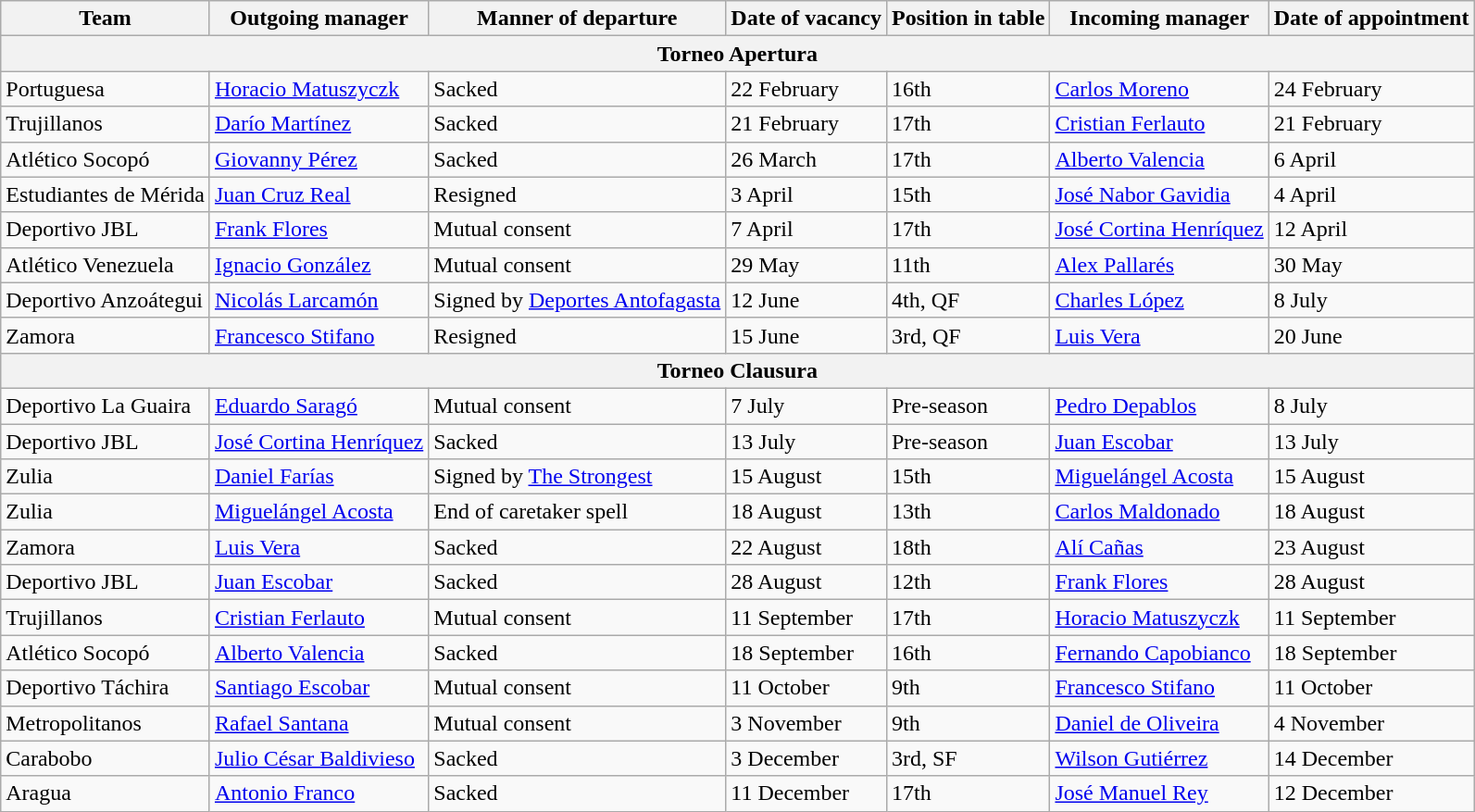<table class="wikitable sortable">
<tr>
<th>Team</th>
<th>Outgoing manager</th>
<th>Manner of departure</th>
<th>Date of vacancy</th>
<th>Position in table</th>
<th>Incoming manager</th>
<th>Date of appointment</th>
</tr>
<tr>
<th colspan=7>Torneo Apertura</th>
</tr>
<tr>
<td>Portuguesa</td>
<td> <a href='#'>Horacio Matuszyczk</a></td>
<td>Sacked</td>
<td>22 February</td>
<td>16th</td>
<td> <a href='#'>Carlos Moreno</a></td>
<td>24 February</td>
</tr>
<tr>
<td>Trujillanos</td>
<td> <a href='#'>Darío Martínez</a></td>
<td>Sacked</td>
<td>21 February</td>
<td>17th</td>
<td> <a href='#'>Cristian Ferlauto</a></td>
<td>21 February</td>
</tr>
<tr>
<td>Atlético Socopó</td>
<td> <a href='#'>Giovanny Pérez</a></td>
<td>Sacked</td>
<td>26 March</td>
<td>17th</td>
<td> <a href='#'>Alberto Valencia</a></td>
<td>6 April</td>
</tr>
<tr>
<td>Estudiantes de Mérida</td>
<td> <a href='#'>Juan Cruz Real</a></td>
<td>Resigned</td>
<td>3 April</td>
<td>15th</td>
<td> <a href='#'>José Nabor Gavidia</a></td>
<td>4 April</td>
</tr>
<tr>
<td>Deportivo JBL</td>
<td> <a href='#'>Frank Flores</a></td>
<td>Mutual consent</td>
<td>7 April</td>
<td>17th</td>
<td> <a href='#'>José Cortina Henríquez</a></td>
<td>12 April</td>
</tr>
<tr>
<td>Atlético Venezuela</td>
<td> <a href='#'>Ignacio González</a></td>
<td>Mutual consent</td>
<td>29 May</td>
<td>11th</td>
<td> <a href='#'>Alex Pallarés</a></td>
<td>30 May</td>
</tr>
<tr>
<td>Deportivo Anzoátegui</td>
<td> <a href='#'>Nicolás Larcamón</a></td>
<td>Signed by <a href='#'>Deportes Antofagasta</a></td>
<td>12 June</td>
<td>4th, QF</td>
<td> <a href='#'>Charles López</a></td>
<td>8 July</td>
</tr>
<tr>
<td>Zamora</td>
<td> <a href='#'>Francesco Stifano</a></td>
<td>Resigned</td>
<td>15 June</td>
<td>3rd, QF</td>
<td> <a href='#'>Luis Vera</a></td>
<td>20 June</td>
</tr>
<tr>
<th colspan=7>Torneo Clausura</th>
</tr>
<tr>
<td>Deportivo La Guaira</td>
<td> <a href='#'>Eduardo Saragó</a></td>
<td>Mutual consent</td>
<td>7 July</td>
<td>Pre-season</td>
<td> <a href='#'>Pedro Depablos</a></td>
<td>8 July</td>
</tr>
<tr>
<td>Deportivo JBL</td>
<td> <a href='#'>José Cortina Henríquez</a></td>
<td>Sacked</td>
<td>13 July</td>
<td>Pre-season</td>
<td> <a href='#'>Juan Escobar</a></td>
<td>13 July</td>
</tr>
<tr>
<td>Zulia</td>
<td> <a href='#'>Daniel Farías</a></td>
<td>Signed by <a href='#'>The Strongest</a></td>
<td>15 August</td>
<td>15th</td>
<td> <a href='#'>Miguelángel Acosta</a></td>
<td>15 August</td>
</tr>
<tr>
<td>Zulia</td>
<td> <a href='#'>Miguelángel Acosta</a></td>
<td>End of caretaker spell</td>
<td>18 August</td>
<td>13th</td>
<td> <a href='#'>Carlos Maldonado</a></td>
<td>18 August</td>
</tr>
<tr>
<td>Zamora</td>
<td> <a href='#'>Luis Vera</a></td>
<td>Sacked</td>
<td>22 August</td>
<td>18th</td>
<td> <a href='#'>Alí Cañas</a></td>
<td>23 August</td>
</tr>
<tr>
<td>Deportivo JBL</td>
<td> <a href='#'>Juan Escobar</a></td>
<td>Sacked</td>
<td>28 August</td>
<td>12th</td>
<td> <a href='#'>Frank Flores</a></td>
<td>28 August</td>
</tr>
<tr>
<td>Trujillanos</td>
<td> <a href='#'>Cristian Ferlauto</a></td>
<td>Mutual consent</td>
<td>11 September</td>
<td>17th</td>
<td> <a href='#'>Horacio Matuszyczk</a></td>
<td>11 September</td>
</tr>
<tr>
<td>Atlético Socopó</td>
<td> <a href='#'>Alberto Valencia</a></td>
<td>Sacked</td>
<td>18 September</td>
<td>16th</td>
<td> <a href='#'>Fernando Capobianco</a></td>
<td>18 September</td>
</tr>
<tr>
<td>Deportivo Táchira</td>
<td> <a href='#'>Santiago Escobar</a></td>
<td>Mutual consent</td>
<td>11 October</td>
<td>9th</td>
<td> <a href='#'>Francesco Stifano</a></td>
<td>11 October</td>
</tr>
<tr>
<td>Metropolitanos</td>
<td> <a href='#'>Rafael Santana</a></td>
<td>Mutual consent</td>
<td>3 November</td>
<td>9th</td>
<td> <a href='#'>Daniel de Oliveira</a></td>
<td>4 November</td>
</tr>
<tr>
<td>Carabobo</td>
<td> <a href='#'>Julio César Baldivieso</a></td>
<td>Sacked</td>
<td>3 December</td>
<td>3rd, SF</td>
<td> <a href='#'>Wilson Gutiérrez</a></td>
<td>14 December</td>
</tr>
<tr>
<td>Aragua</td>
<td> <a href='#'>Antonio Franco</a></td>
<td>Sacked</td>
<td>11 December</td>
<td>17th</td>
<td> <a href='#'>José Manuel Rey</a></td>
<td>12 December</td>
</tr>
</table>
